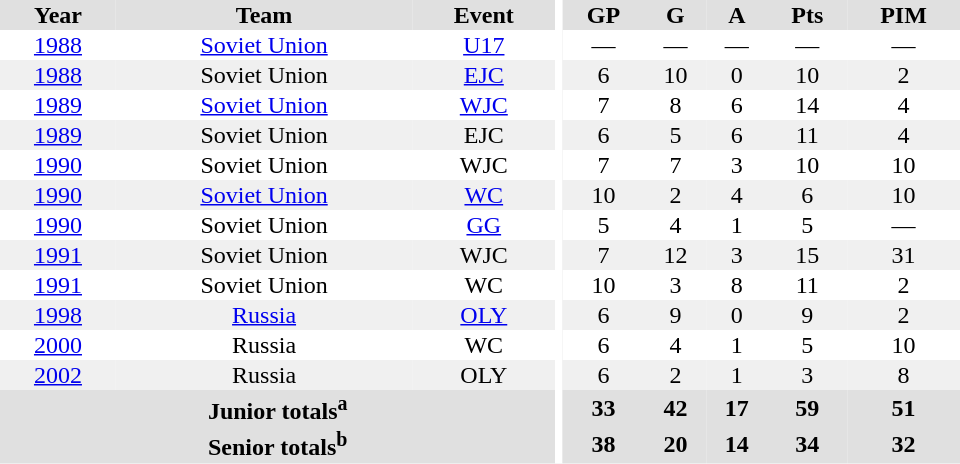<table border="0" cellpadding="1" cellspacing="0" ID="Table3" style="text-align:center; width:40em">
<tr bgcolor="#e0e0e0">
<th>Year</th>
<th>Team</th>
<th>Event</th>
<th rowspan="102" bgcolor="#ffffff"></th>
<th>GP</th>
<th>G</th>
<th>A</th>
<th>Pts</th>
<th>PIM</th>
</tr>
<tr>
<td><a href='#'>1988</a></td>
<td><a href='#'>Soviet Union</a></td>
<td><a href='#'>U17</a></td>
<td>—</td>
<td>—</td>
<td>—</td>
<td>—</td>
<td>—</td>
</tr>
<tr bgcolor="#f0f0f0">
<td><a href='#'>1988</a></td>
<td>Soviet Union</td>
<td><a href='#'>EJC</a></td>
<td>6</td>
<td>10</td>
<td>0</td>
<td>10</td>
<td>2</td>
</tr>
<tr>
<td><a href='#'>1989</a></td>
<td><a href='#'>Soviet Union</a></td>
<td><a href='#'>WJC</a></td>
<td>7</td>
<td>8</td>
<td>6</td>
<td>14</td>
<td>4</td>
</tr>
<tr bgcolor="#f0f0f0">
<td><a href='#'>1989</a></td>
<td>Soviet Union</td>
<td>EJC</td>
<td>6</td>
<td>5</td>
<td>6</td>
<td>11</td>
<td>4</td>
</tr>
<tr>
<td><a href='#'>1990</a></td>
<td>Soviet Union</td>
<td>WJC</td>
<td>7</td>
<td>7</td>
<td>3</td>
<td>10</td>
<td>10</td>
</tr>
<tr bgcolor="#f0f0f0">
<td><a href='#'>1990</a></td>
<td><a href='#'>Soviet Union</a></td>
<td><a href='#'>WC</a></td>
<td>10</td>
<td>2</td>
<td>4</td>
<td>6</td>
<td>10</td>
</tr>
<tr>
<td><a href='#'>1990</a></td>
<td>Soviet Union</td>
<td><a href='#'>GG</a></td>
<td>5</td>
<td>4</td>
<td>1</td>
<td>5</td>
<td>—</td>
</tr>
<tr bgcolor="#f0f0f0">
<td><a href='#'>1991</a></td>
<td>Soviet Union</td>
<td>WJC</td>
<td>7</td>
<td>12</td>
<td>3</td>
<td>15</td>
<td>31</td>
</tr>
<tr>
<td><a href='#'>1991</a></td>
<td>Soviet Union</td>
<td>WC</td>
<td>10</td>
<td>3</td>
<td>8</td>
<td>11</td>
<td>2</td>
</tr>
<tr bgcolor="#f0f0f0">
<td><a href='#'>1998</a></td>
<td><a href='#'>Russia</a></td>
<td><a href='#'>OLY</a></td>
<td>6</td>
<td>9</td>
<td>0</td>
<td>9</td>
<td>2</td>
</tr>
<tr>
<td><a href='#'>2000</a></td>
<td>Russia</td>
<td>WC</td>
<td>6</td>
<td>4</td>
<td>1</td>
<td>5</td>
<td>10</td>
</tr>
<tr bgcolor="#f0f0f0">
<td><a href='#'>2002</a></td>
<td>Russia</td>
<td>OLY</td>
<td>6</td>
<td>2</td>
<td>1</td>
<td>3</td>
<td>8</td>
</tr>
<tr bgcolor="#e0e0e0">
<th colspan="3">Junior totals<sup>a</sup></th>
<th>33</th>
<th>42</th>
<th>17</th>
<th>59</th>
<th>51</th>
</tr>
<tr bgcolor="#e0e0e0">
<th colspan="3">Senior totals<sup>b</sup></th>
<th>38</th>
<th>20</th>
<th>14</th>
<th>34</th>
<th>32</th>
</tr>
</table>
